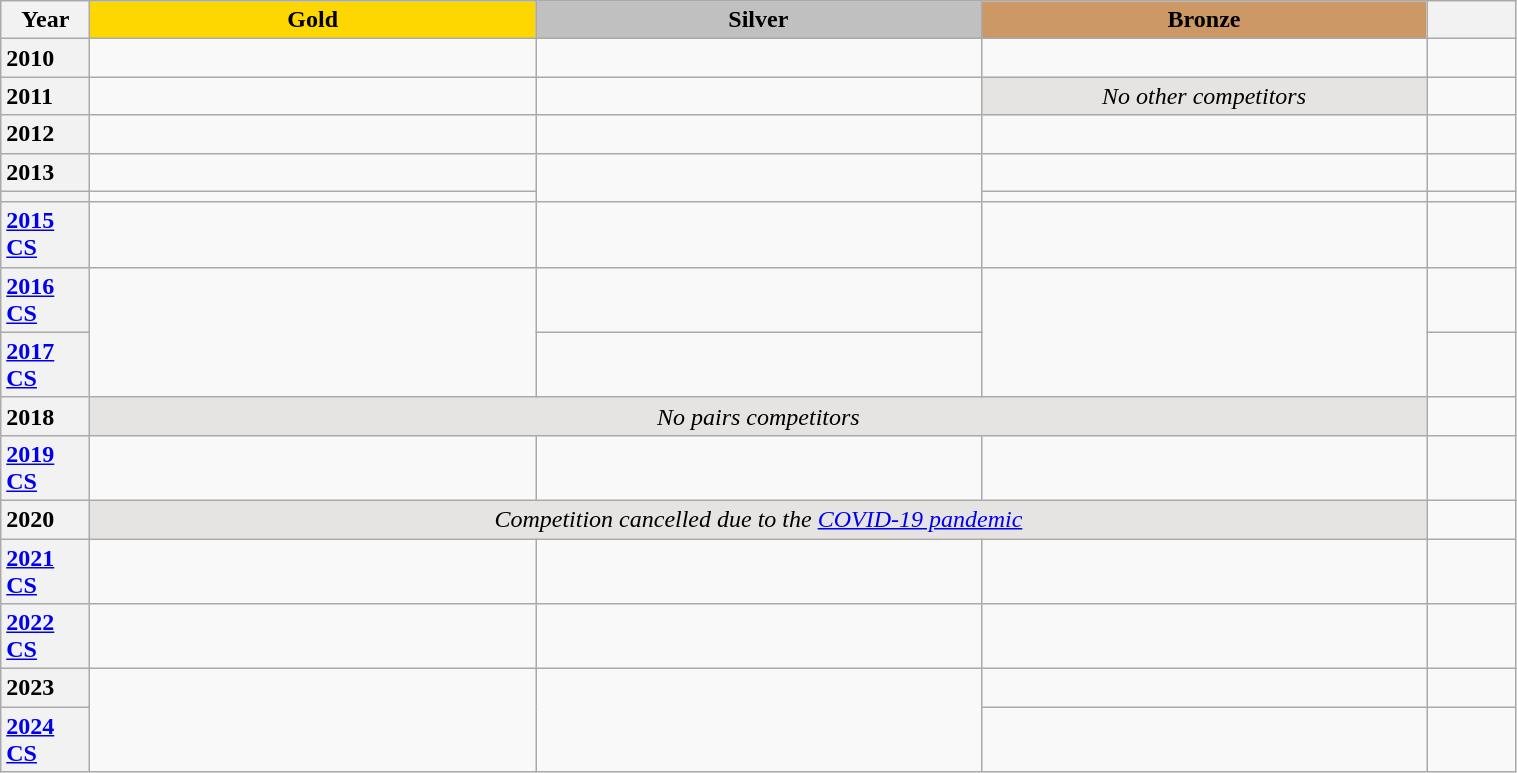<table class="wikitable unsortable" style="text-align:left; width:80%">
<tr>
<th scope="col" style="text-align:center; width:5%">Year</th>
<th scope="col" style="text-align:center; width:25%; background:gold">Gold</th>
<th scope="col" style="text-align:center; width:25%; background:silver">Silver</th>
<th scope="col" style="text-align:center; width:25%; background:#c96">Bronze</th>
<th scope="col" style="text-align:center; width:5%"></th>
</tr>
<tr>
<th scope="row" style="text-align:left">2010</th>
<td></td>
<td></td>
<td></td>
<td></td>
</tr>
<tr>
<th scope="row" style="text-align:left">2011</th>
<td></td>
<td></td>
<td align="center" bgcolor="e5e4e2"><em>No other competitors</em></td>
<td></td>
</tr>
<tr>
<th scope="row" style="text-align:left">2012</th>
<td></td>
<td></td>
<td></td>
<td></td>
</tr>
<tr>
<th scope="row" style="text-align:left">2013</th>
<td></td>
<td rowspan="2"></td>
<td></td>
<td></td>
</tr>
<tr>
<th scope="row" style="text-align:left"></th>
<td></td>
<td></td>
<td></td>
</tr>
<tr>
<th scope="row" style="text-align:left"><a href='#'>2015 CS</a></th>
<td></td>
<td></td>
<td></td>
<td></td>
</tr>
<tr>
<th scope="row" style="text-align:left"><a href='#'>2016 CS</a></th>
<td rowspan="2"></td>
<td></td>
<td rowspan="2"></td>
<td></td>
</tr>
<tr>
<th scope="row" style="text-align:left"><a href='#'>2017 CS</a></th>
<td></td>
<td></td>
</tr>
<tr>
<th scope="row" style="text-align:left">2018</th>
<td colspan="3" align="center" bgcolor="e5e4e2"><em>No pairs competitors</em></td>
<td></td>
</tr>
<tr>
<th scope="row" style="text-align:left"><a href='#'>2019 CS</a></th>
<td></td>
<td></td>
<td></td>
<td></td>
</tr>
<tr>
<th scope="row" style="text-align:left">2020</th>
<td colspan="3" align="center" bgcolor="e5e4e2"><em>Competition cancelled due to the <a href='#'>COVID-19 pandemic</a></em></td>
<td></td>
</tr>
<tr>
<th scope="row" style="text-align:left"><a href='#'>2021 CS</a></th>
<td></td>
<td></td>
<td></td>
<td></td>
</tr>
<tr>
<th scope="row" style="text-align:left"><a href='#'>2022 CS</a></th>
<td></td>
<td></td>
<td></td>
<td></td>
</tr>
<tr>
<th scope="row" style="text-align:left">2023</th>
<td rowspan="2"></td>
<td rowspan="2"></td>
<td></td>
<td></td>
</tr>
<tr>
<th scope="row" style="text-align:left"><a href='#'>2024 CS</a></th>
<td></td>
<td></td>
</tr>
</table>
